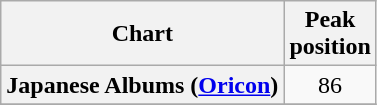<table class="wikitable plainrowheaders sortable" style="text-align:center;" border="1">
<tr>
<th scope="col">Chart</th>
<th scope="col">Peak<br>position</th>
</tr>
<tr>
<th scope="row">Japanese Albums (<a href='#'>Oricon</a>)</th>
<td>86</td>
</tr>
<tr>
</tr>
</table>
